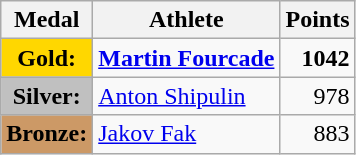<table class="wikitable">
<tr>
<th>Medal</th>
<th>Athlete</th>
<th>Points</th>
</tr>
<tr>
<td style="text-align:center;background-color:gold;"><strong>Gold:</strong></td>
<td> <strong><a href='#'>Martin Fourcade</a></strong></td>
<td align="right"><strong>1042</strong></td>
</tr>
<tr>
<td style="text-align:center;background-color:silver;"><strong>Silver:</strong></td>
<td> <a href='#'>Anton Shipulin</a></td>
<td align="right">978</td>
</tr>
<tr>
<td style="text-align:center;background-color:#CC9966;"><strong>Bronze:</strong></td>
<td> <a href='#'>Jakov Fak</a></td>
<td align="right">883</td>
</tr>
</table>
